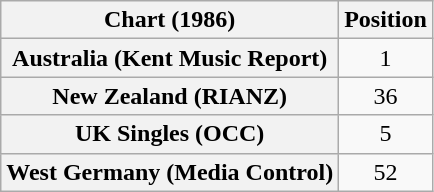<table class="wikitable sortable plainrowheaders" style="text-align:center;">
<tr>
<th scope="col">Chart (1986)</th>
<th scope="col">Position</th>
</tr>
<tr>
<th scope="row">Australia (Kent Music Report)</th>
<td>1</td>
</tr>
<tr>
<th scope="row">New Zealand (RIANZ)</th>
<td>36</td>
</tr>
<tr>
<th scope="row">UK Singles (OCC)</th>
<td>5</td>
</tr>
<tr>
<th scope="row">West Germany (Media Control)</th>
<td>52</td>
</tr>
</table>
